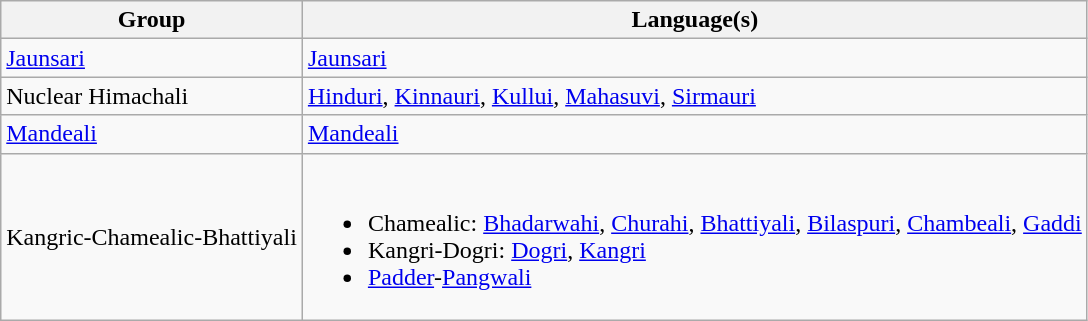<table class="wikitable sortable">
<tr>
<th>Group</th>
<th>Language(s)</th>
</tr>
<tr>
<td><a href='#'>Jaunsari</a></td>
<td><a href='#'>Jaunsari</a></td>
</tr>
<tr>
<td>Nuclear Himachali</td>
<td><a href='#'>Hinduri</a>, <a href='#'>Kinnauri</a>, <a href='#'>Kullui</a>, <a href='#'>Mahasuvi</a>, <a href='#'>Sirmauri</a></td>
</tr>
<tr>
<td><a href='#'>Mandeali</a></td>
<td><a href='#'>Mandeali</a></td>
</tr>
<tr>
<td>Kangric-Chamealic-Bhattiyali</td>
<td><br><ul><li>Chamealic: <a href='#'>Bhadarwahi</a>, <a href='#'>Churahi</a>, <a href='#'>Bhattiyali</a>, <a href='#'>Bilaspuri</a>, <a href='#'>Chambeali</a>, <a href='#'>Gaddi</a></li><li>Kangri-Dogri: <a href='#'>Dogri</a>, <a href='#'>Kangri</a></li><li><a href='#'>Padder</a>-<a href='#'>Pangwali</a></li></ul></td>
</tr>
</table>
